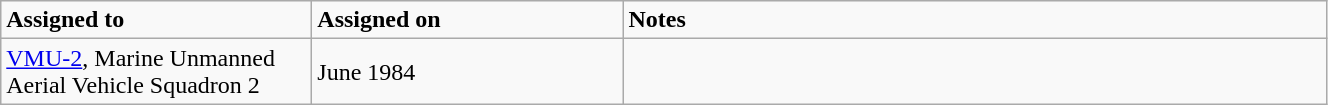<table class="wikitable" style="width: 70%;">
<tr>
<td style="width: 200px;"><strong>Assigned to</strong></td>
<td style="width: 200px;"><strong>Assigned on</strong></td>
<td><strong>Notes</strong></td>
</tr>
<tr>
<td><a href='#'>VMU-2</a>, Marine Unmanned Aerial Vehicle Squadron 2</td>
<td>June 1984</td>
<td></td>
</tr>
</table>
